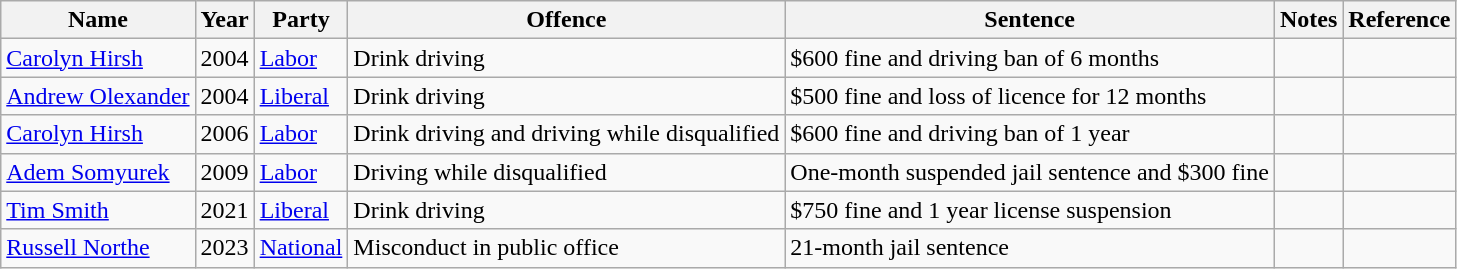<table class="wikitable">
<tr>
<th>Name</th>
<th>Year</th>
<th>Party</th>
<th>Offence</th>
<th>Sentence</th>
<th>Notes</th>
<th>Reference</th>
</tr>
<tr>
<td><a href='#'>Carolyn Hirsh</a></td>
<td>2004</td>
<td><a href='#'>Labor</a></td>
<td>Drink driving</td>
<td>$600 fine and driving ban of 6 months</td>
<td></td>
<td></td>
</tr>
<tr>
<td><a href='#'>Andrew Olexander</a></td>
<td>2004</td>
<td><a href='#'>Liberal</a></td>
<td>Drink driving</td>
<td>$500 fine and loss of licence for 12 months</td>
<td></td>
<td></td>
</tr>
<tr>
<td><a href='#'>Carolyn Hirsh</a></td>
<td>2006</td>
<td><a href='#'>Labor</a></td>
<td>Drink driving and driving while disqualified</td>
<td>$600 fine and driving ban of 1 year</td>
<td></td>
<td></td>
</tr>
<tr>
<td><a href='#'>Adem Somyurek</a></td>
<td>2009</td>
<td><a href='#'>Labor</a></td>
<td>Driving while disqualified</td>
<td>One-month suspended jail sentence and $300 fine</td>
<td></td>
<td></td>
</tr>
<tr>
<td><a href='#'>Tim Smith</a></td>
<td>2021</td>
<td><a href='#'>Liberal</a></td>
<td>Drink driving</td>
<td>$750 fine and 1 year license suspension</td>
<td></td>
<td></td>
</tr>
<tr>
<td><a href='#'>Russell Northe</a></td>
<td>2023</td>
<td><a href='#'>National</a></td>
<td>Misconduct in public office</td>
<td>21-month jail sentence</td>
<td></td>
<td></td>
</tr>
</table>
